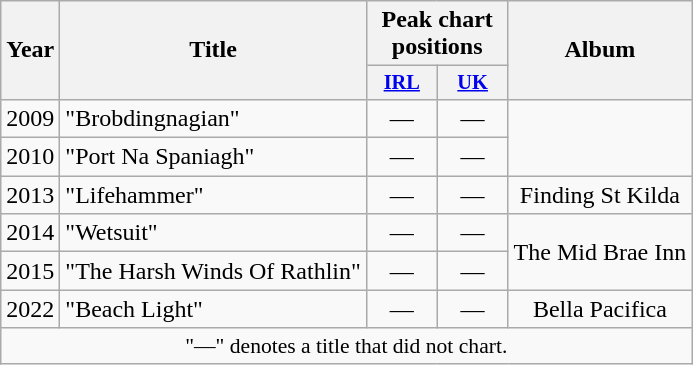<table class="wikitable" style="text-align:center;">
<tr>
<th rowspan=2>Year</th>
<th rowspan=2>Title</th>
<th colspan="2">Peak chart positions</th>
<th rowspan="2">Album</th>
</tr>
<tr>
<th style="width:3em;font-size:85%"><a href='#'>IRL</a></th>
<th style="width:3em;font-size:85%"><a href='#'>UK</a></th>
</tr>
<tr>
<td>2009</td>
<td style="text-align:left;">"Brobdingnagian"</td>
<td>—</td>
<td>—</td>
<td rowspan="2"></td>
</tr>
<tr>
<td>2010</td>
<td style="text-align:left;">"Port Na Spaniagh"</td>
<td>—</td>
<td>—</td>
</tr>
<tr>
<td>2013</td>
<td style="text-align:left;">"Lifehammer"</td>
<td>—</td>
<td>—</td>
<td>Finding St Kilda</td>
</tr>
<tr>
<td>2014</td>
<td style="text-align:left;">"Wetsuit"</td>
<td>—</td>
<td>—</td>
<td rowspan="2">The Mid Brae Inn</td>
</tr>
<tr>
<td>2015</td>
<td style="text-align:left;">"The Harsh Winds Of Rathlin"</td>
<td>—</td>
<td>—</td>
</tr>
<tr>
<td>2022</td>
<td style="text-align:left;">"Beach Light"</td>
<td>—</td>
<td>—</td>
<td>Bella Pacifica</td>
</tr>
<tr>
<td colspan="5" style="font-size:90%">"—" denotes a title that did not chart.</td>
</tr>
</table>
